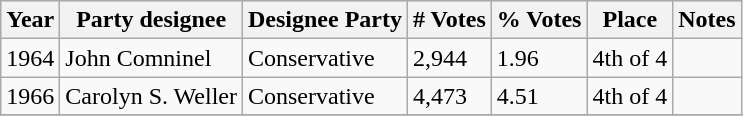<table class=wikitable>
<tr bgcolor=lightgrey>
<th>Year</th>
<th>Party designee</th>
<th>Designee Party</th>
<th># Votes</th>
<th>% Votes</th>
<th>Place</th>
<th>Notes</th>
</tr>
<tr>
<td>1964</td>
<td>John Comninel</td>
<td>Conservative</td>
<td>2,944</td>
<td>1.96</td>
<td>4th of 4</td>
<td></td>
</tr>
<tr>
<td>1966</td>
<td>Carolyn S. Weller</td>
<td>Conservative</td>
<td>4,473</td>
<td>4.51</td>
<td>4th of 4</td>
<td></td>
</tr>
<tr>
</tr>
</table>
